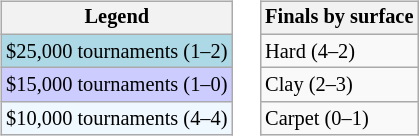<table>
<tr valign=top>
<td><br><table class=wikitable style="font-size:85%">
<tr>
<th>Legend</th>
</tr>
<tr style="background:lightblue;">
<td>$25,000 tournaments (1–2)</td>
</tr>
<tr style="background:#ccccff;">
<td>$15,000 tournaments (1–0)</td>
</tr>
<tr style="background:#f0f8ff;">
<td>$10,000 tournaments (4–4)</td>
</tr>
</table>
</td>
<td><br><table class=wikitable style="font-size:85%">
<tr>
<th>Finals by surface</th>
</tr>
<tr>
<td>Hard (4–2)</td>
</tr>
<tr>
<td>Clay (2–3)</td>
</tr>
<tr>
<td>Carpet (0–1)</td>
</tr>
</table>
</td>
</tr>
</table>
